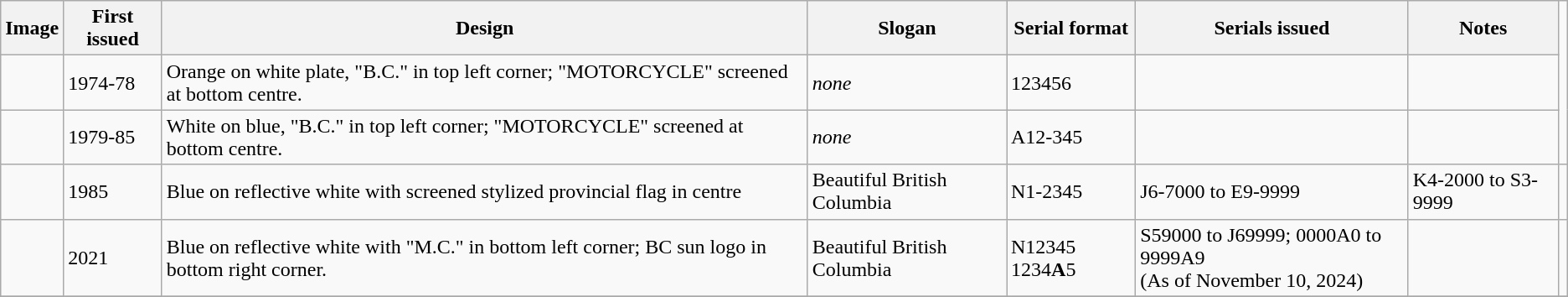<table class="wikitable">
<tr>
<th>Image</th>
<th>First issued</th>
<th>Design</th>
<th>Slogan</th>
<th>Serial format</th>
<th>Serials issued</th>
<th>Notes</th>
</tr>
<tr>
<td></td>
<td>1974-78</td>
<td>Orange on white plate, "B.C." in top left corner; "MOTORCYCLE" screened at bottom centre.</td>
<td><em>none</em></td>
<td>123456</td>
<td></td>
<td></td>
</tr>
<tr>
<td></td>
<td>1979-85</td>
<td>White on blue, "B.C." in top left corner; "MOTORCYCLE" screened at bottom centre.</td>
<td><em>none</em></td>
<td>A12-345</td>
<td></td>
<td></td>
</tr>
<tr>
<td></td>
<td>1985</td>
<td>Blue on reflective white with screened stylized provincial flag in centre</td>
<td>Beautiful British Columbia</td>
<td>N1-2345</td>
<td>J6-7000 to E9-9999</td>
<td>K4-2000 to S3-9999</td>
<td></td>
</tr>
<tr>
<td></td>
<td>2021</td>
<td>Blue on reflective white with "M.C." in bottom left corner; BC sun logo in bottom right corner.</td>
<td>Beautiful British Columbia</td>
<td>N12345 1234<strong>A</strong>5</td>
<td>S59000 to J69999; 0000A0 to 9999A9<br>(As of November 10, 2024)</td>
<td></td>
<td></td>
</tr>
<tr>
</tr>
</table>
